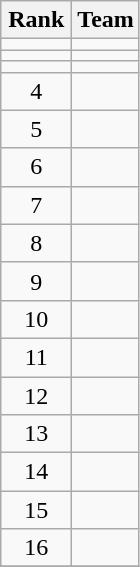<table class="wikitable" style="text-align:center">
<tr>
<th width=40>Rank</th>
<th>Team</th>
</tr>
<tr>
<td></td>
<td style="text-align:left"></td>
</tr>
<tr>
<td></td>
<td style="text-align:left"></td>
</tr>
<tr>
<td></td>
<td style="text-align:left"></td>
</tr>
<tr>
<td>4</td>
<td style="text-align:left"></td>
</tr>
<tr>
<td>5</td>
<td style="text-align:left"></td>
</tr>
<tr>
<td>6</td>
<td style="text-align:left"></td>
</tr>
<tr>
<td>7</td>
<td style="text-align:left"></td>
</tr>
<tr>
<td>8</td>
<td style="text-align:left"></td>
</tr>
<tr>
<td>9</td>
<td style="text-align:left"></td>
</tr>
<tr>
<td>10</td>
<td style="text-align:left"></td>
</tr>
<tr>
<td>11</td>
<td style="text-align:left"></td>
</tr>
<tr>
<td>12</td>
<td style="text-align:left"></td>
</tr>
<tr>
<td>13</td>
<td style="text-align:left"></td>
</tr>
<tr>
<td>14</td>
<td style="text-align:left"></td>
</tr>
<tr>
<td>15</td>
<td style="text-align:left"></td>
</tr>
<tr>
<td>16</td>
<td style="text-align:left"></td>
</tr>
<tr>
</tr>
</table>
